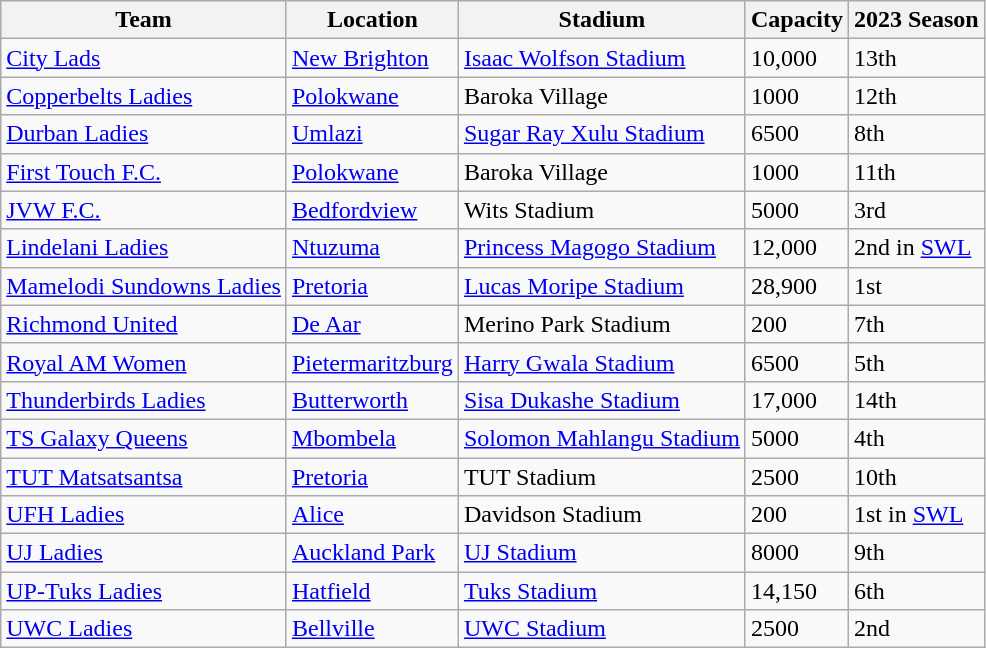<table class="wikitable sortable">
<tr>
<th>Team</th>
<th>Location</th>
<th>Stadium</th>
<th>Capacity</th>
<th>2023 Season</th>
</tr>
<tr>
<td><a href='#'>City Lads</a></td>
<td><a href='#'>New Brighton</a></td>
<td><a href='#'>Isaac Wolfson Stadium</a></td>
<td>10,000</td>
<td>13th</td>
</tr>
<tr>
<td><a href='#'>Copperbelts Ladies</a></td>
<td><a href='#'>Polokwane</a></td>
<td>Baroka Village</td>
<td>1000</td>
<td>12th</td>
</tr>
<tr>
<td><a href='#'>Durban Ladies</a></td>
<td><a href='#'>Umlazi</a></td>
<td><a href='#'>Sugar Ray Xulu Stadium</a></td>
<td>6500</td>
<td>8th</td>
</tr>
<tr>
<td><a href='#'>First Touch F.C.</a></td>
<td><a href='#'>Polokwane</a></td>
<td>Baroka Village</td>
<td>1000</td>
<td>11th</td>
</tr>
<tr>
<td><a href='#'>JVW F.C.</a></td>
<td><a href='#'>Bedfordview</a></td>
<td>Wits Stadium</td>
<td>5000</td>
<td>3rd</td>
</tr>
<tr>
<td><a href='#'>Lindelani Ladies</a></td>
<td><a href='#'>Ntuzuma</a></td>
<td><a href='#'>Princess Magogo Stadium</a></td>
<td>12,000</td>
<td>2nd in <a href='#'>SWL</a></td>
</tr>
<tr>
<td><a href='#'>Mamelodi Sundowns Ladies</a></td>
<td><a href='#'>Pretoria</a></td>
<td><a href='#'>Lucas Moripe Stadium</a></td>
<td>28,900</td>
<td>1st</td>
</tr>
<tr>
<td><a href='#'>Richmond United</a></td>
<td><a href='#'>De Aar</a></td>
<td>Merino Park Stadium</td>
<td>200</td>
<td>7th</td>
</tr>
<tr>
<td><a href='#'>Royal AM Women</a></td>
<td><a href='#'>Pietermaritzburg</a></td>
<td><a href='#'>Harry Gwala Stadium</a></td>
<td>6500</td>
<td>5th</td>
</tr>
<tr>
<td><a href='#'>Thunderbirds Ladies</a></td>
<td><a href='#'>Butterworth</a></td>
<td><a href='#'>Sisa Dukashe Stadium</a></td>
<td>17,000</td>
<td>14th</td>
</tr>
<tr>
<td><a href='#'>TS Galaxy Queens</a></td>
<td><a href='#'>Mbombela</a></td>
<td><a href='#'>Solomon Mahlangu Stadium</a></td>
<td>5000</td>
<td>4th</td>
</tr>
<tr>
<td><a href='#'>TUT Matsatsantsa</a></td>
<td><a href='#'>Pretoria</a></td>
<td>TUT Stadium</td>
<td>2500</td>
<td>10th</td>
</tr>
<tr>
<td><a href='#'>UFH Ladies</a></td>
<td><a href='#'>Alice</a></td>
<td>Davidson Stadium</td>
<td>200</td>
<td>1st in <a href='#'>SWL</a></td>
</tr>
<tr>
<td><a href='#'>UJ Ladies</a></td>
<td><a href='#'>Auckland Park</a></td>
<td><a href='#'>UJ Stadium</a></td>
<td>8000</td>
<td>9th</td>
</tr>
<tr>
<td><a href='#'>UP-Tuks Ladies</a></td>
<td><a href='#'>Hatfield</a></td>
<td><a href='#'>Tuks Stadium</a></td>
<td>14,150</td>
<td>6th</td>
</tr>
<tr>
<td><a href='#'>UWC Ladies</a></td>
<td><a href='#'>Bellville</a></td>
<td><a href='#'>UWC Stadium</a></td>
<td>2500</td>
<td>2nd</td>
</tr>
</table>
